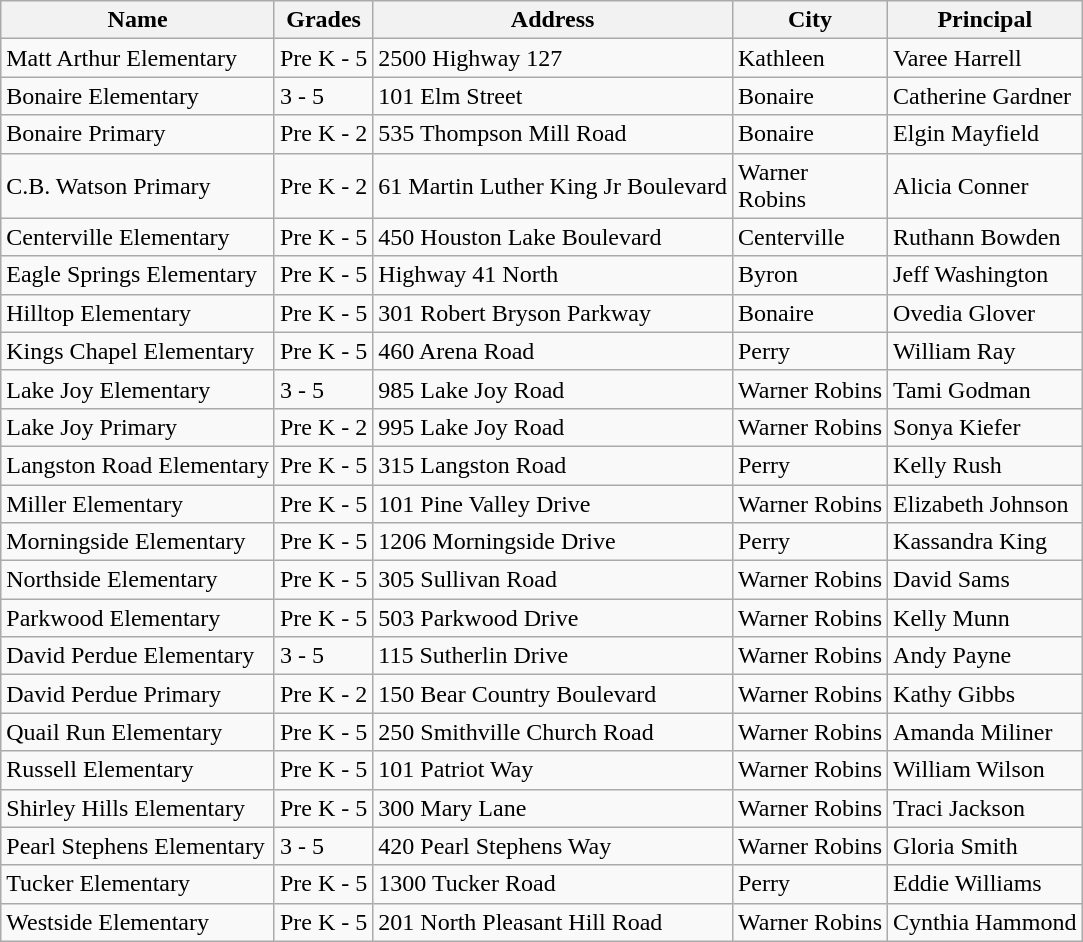<table class="wikitable sortable">
<tr>
<th>Name</th>
<th>Grades</th>
<th>Address</th>
<th>City</th>
<th>Principal</th>
</tr>
<tr>
<td>Matt Arthur Elementary</td>
<td>Pre K - 5</td>
<td>2500 Highway 127</td>
<td>Kathleen</td>
<td>Varee Harrell</td>
</tr>
<tr>
<td>Bonaire Elementary</td>
<td>3 - 5</td>
<td>101 Elm Street</td>
<td>Bonaire</td>
<td>Catherine Gardner</td>
</tr>
<tr>
<td>Bonaire Primary</td>
<td>Pre K - 2</td>
<td>535 Thompson Mill Road</td>
<td>Bonaire</td>
<td>Elgin Mayfield</td>
</tr>
<tr>
<td>C.B. Watson Primary</td>
<td>Pre K - 2</td>
<td>61 Martin Luther King Jr Boulevard</td>
<td>Warner<br>Robins</td>
<td>Alicia Conner</td>
</tr>
<tr>
<td>Centerville Elementary</td>
<td>Pre K - 5</td>
<td>450 Houston Lake Boulevard</td>
<td>Centerville</td>
<td>Ruthann Bowden</td>
</tr>
<tr>
<td>Eagle Springs Elementary</td>
<td>Pre K - 5</td>
<td>Highway 41 North</td>
<td>Byron</td>
<td>Jeff Washington</td>
</tr>
<tr>
<td>Hilltop Elementary</td>
<td>Pre K - 5</td>
<td>301 Robert Bryson Parkway</td>
<td>Bonaire</td>
<td>Ovedia Glover</td>
</tr>
<tr>
<td>Kings Chapel Elementary</td>
<td>Pre K - 5</td>
<td>460 Arena Road</td>
<td>Perry</td>
<td>William Ray</td>
</tr>
<tr>
<td>Lake Joy Elementary</td>
<td>3 - 5</td>
<td>985 Lake Joy Road</td>
<td>Warner Robins</td>
<td>Tami Godman</td>
</tr>
<tr>
<td>Lake Joy Primary</td>
<td>Pre K - 2</td>
<td>995 Lake Joy Road</td>
<td>Warner Robins</td>
<td>Sonya Kiefer</td>
</tr>
<tr>
<td>Langston Road Elementary</td>
<td>Pre K - 5</td>
<td>315 Langston Road</td>
<td>Perry</td>
<td>Kelly Rush</td>
</tr>
<tr>
<td>Miller Elementary</td>
<td>Pre K - 5</td>
<td>101 Pine Valley Drive</td>
<td>Warner Robins</td>
<td>Elizabeth Johnson</td>
</tr>
<tr>
<td>Morningside Elementary</td>
<td>Pre K - 5</td>
<td>1206 Morningside Drive</td>
<td>Perry</td>
<td>Kassandra King</td>
</tr>
<tr>
<td>Northside Elementary</td>
<td>Pre K - 5</td>
<td>305 Sullivan Road</td>
<td>Warner Robins</td>
<td>David Sams</td>
</tr>
<tr>
<td>Parkwood Elementary</td>
<td>Pre K - 5</td>
<td>503 Parkwood Drive</td>
<td>Warner Robins</td>
<td>Kelly Munn</td>
</tr>
<tr>
<td>David Perdue Elementary</td>
<td>3 - 5</td>
<td>115 Sutherlin Drive</td>
<td>Warner Robins</td>
<td>Andy Payne</td>
</tr>
<tr>
<td>David Perdue Primary</td>
<td>Pre K - 2</td>
<td>150 Bear Country Boulevard</td>
<td>Warner Robins</td>
<td>Kathy Gibbs</td>
</tr>
<tr>
<td>Quail Run Elementary</td>
<td>Pre K - 5</td>
<td>250 Smithville Church Road</td>
<td>Warner Robins</td>
<td>Amanda Miliner</td>
</tr>
<tr>
<td>Russell Elementary</td>
<td>Pre K - 5</td>
<td>101 Patriot Way</td>
<td>Warner Robins</td>
<td>William Wilson</td>
</tr>
<tr>
<td>Shirley Hills Elementary</td>
<td>Pre K - 5</td>
<td>300 Mary Lane</td>
<td>Warner Robins</td>
<td>Traci Jackson</td>
</tr>
<tr>
<td>Pearl Stephens Elementary</td>
<td>3 - 5</td>
<td>420 Pearl Stephens Way</td>
<td>Warner Robins</td>
<td>Gloria Smith</td>
</tr>
<tr a>
<td>Tucker Elementary</td>
<td>Pre K - 5</td>
<td>1300 Tucker Road</td>
<td>Perry</td>
<td>Eddie Williams</td>
</tr>
<tr>
<td>Westside Elementary</td>
<td>Pre K - 5</td>
<td>201 North Pleasant Hill Road</td>
<td>Warner Robins</td>
<td>Cynthia Hammond</td>
</tr>
</table>
